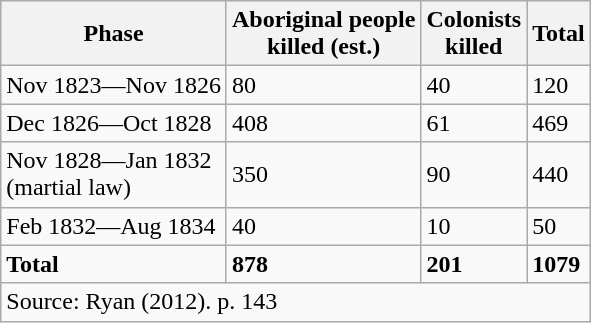<table class="wikitable floatright">
<tr>
<th>Phase</th>
<th>Aboriginal people<br>killed (est.)</th>
<th>Colonists<br>killed</th>
<th>Total</th>
</tr>
<tr>
<td>Nov 1823—Nov 1826</td>
<td>80</td>
<td>40</td>
<td>120</td>
</tr>
<tr>
<td>Dec 1826—Oct 1828</td>
<td>408</td>
<td>61</td>
<td>469</td>
</tr>
<tr>
<td>Nov 1828—Jan 1832<br>(martial law)</td>
<td>350</td>
<td>90</td>
<td>440</td>
</tr>
<tr>
<td>Feb 1832—Aug 1834</td>
<td>40</td>
<td>10</td>
<td>50</td>
</tr>
<tr>
<td><strong>Total</strong></td>
<td><strong>878</strong></td>
<td><strong>201</strong></td>
<td><strong>1079</strong></td>
</tr>
<tr>
<td colspan="4">Source: Ryan (2012). p. 143</td>
</tr>
</table>
